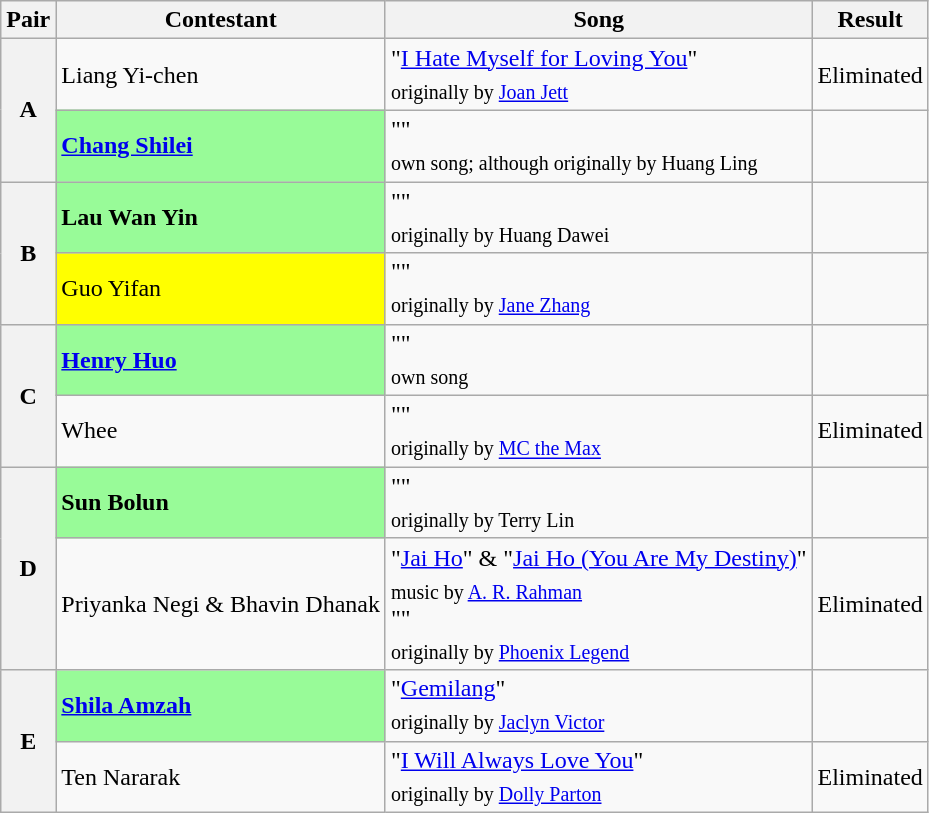<table class="wikitable">
<tr>
<th>Pair</th>
<th>Contestant</th>
<th>Song</th>
<th>Result</th>
</tr>
<tr>
<th rowspan=2>A</th>
<td> Liang Yi-chen</td>
<td>"<a href='#'>I Hate Myself for Loving You</a>"<br><sub>originally by <a href='#'>Joan Jett</a></sub></td>
<td>Eliminated</td>
</tr>
<tr>
<td style="background:palegreen"> <strong><a href='#'>Chang Shilei</a></strong></td>
<td>""<br><sub>own song; although originally by Huang Ling</sub></td>
<td></td>
</tr>
<tr>
<th rowspan=2>B</th>
<td style="background:palegreen"> <strong>Lau Wan Yin</strong></td>
<td>""<br><sub>originally by Huang Dawei</sub></td>
<td></td>
</tr>
<tr>
<td style="background:yellow"> Guo Yifan</td>
<td>""<br><sub>originally by <a href='#'>Jane Zhang</a></sub></td>
<td></td>
</tr>
<tr>
<th rowspan=2>C</th>
<td style="background:palegreen"> <strong><a href='#'>Henry Huo</a></strong></td>
<td>""<br><sub>own song</sub></td>
<td></td>
</tr>
<tr>
<td> Whee</td>
<td>""<br><sub>originally by <a href='#'>MC the Max</a></sub></td>
<td>Eliminated</td>
</tr>
<tr>
<th rowspan=2>D</th>
<td style="background:palegreen"> <strong>Sun Bolun</strong></td>
<td>""<br><sub>originally by Terry Lin</sub></td>
<td></td>
</tr>
<tr>
<td> Priyanka Negi & Bhavin Dhanak</td>
<td>"<a href='#'>Jai Ho</a>" & "<a href='#'>Jai Ho (You Are My Destiny)</a>"<br><sub>music by <a href='#'>A. R. Rahman</a></sub><br>""<br><sub>originally by <a href='#'>Phoenix Legend</a></sub></td>
<td>Eliminated</td>
</tr>
<tr>
<th rowspan=2>E</th>
<td style="background:palegreen"> <strong><a href='#'>Shila Amzah</a></strong></td>
<td>"<a href='#'>Gemilang</a>"<br><sub>originally by <a href='#'>Jaclyn Victor</a></sub></td>
<td></td>
</tr>
<tr>
<td> Ten Nararak</td>
<td>"<a href='#'>I Will Always Love You</a>"<br><sub>originally by <a href='#'>Dolly Parton</a></sub></td>
<td>Eliminated</td>
</tr>
</table>
